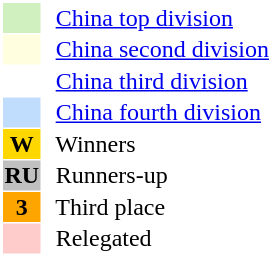<table style="border: 1px solid #ffffff; background-color: #ffffff" cellspacing="1" cellpadding="1">
<tr>
<td bgcolor="#D0F0C0" width="20"></td>
<td bgcolor="#ffffff" align="left">  <a href='#'>China top division</a></td>
</tr>
<tr>
<td bgcolor="#FFFFE0" width="20"></td>
<td bgcolor="#ffffff" align="left">  <a href='#'>China second division</a></td>
</tr>
<tr>
<th bgcolor="#ffffff" width="20"></th>
<td bgcolor="#ffffff" align="left">  <a href='#'>China third division</a></td>
</tr>
<tr>
<th bgcolor="#c1ddfd" width="20"></th>
<td bgcolor="#ffffff" align="left">  <a href='#'>China fourth division</a></td>
</tr>
<tr>
<th bgcolor="#FFD700" width="20">W</th>
<td bgcolor="#ffffff" align="left">  Winners</td>
</tr>
<tr>
<th bgcolor="#C0C0C0" width="20">RU</th>
<td bgcolor="#ffffff" align="left">  Runners-up</td>
</tr>
<tr>
<th bgcolor="#FFA500" width="20">3</th>
<td bgcolor="#ffffff" align="left">  Third place</td>
</tr>
<tr>
<th bgcolor="#ffcccc" width="20"></th>
<td bgcolor="#ffffff" align="left">  Relegated</td>
</tr>
</table>
